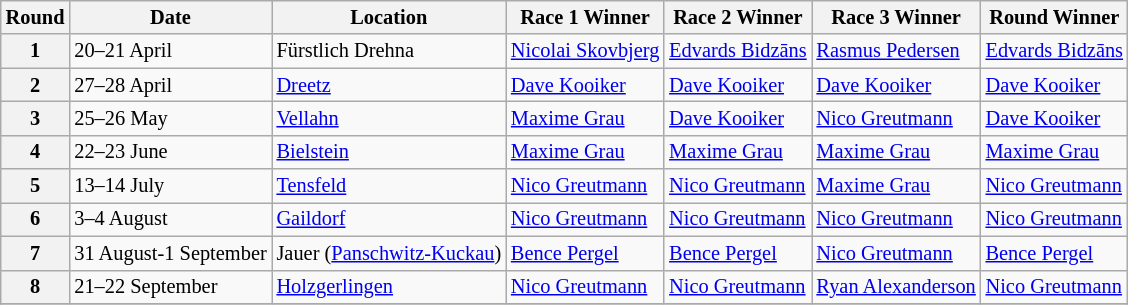<table class="wikitable" style="font-size: 85%;">
<tr>
<th>Round</th>
<th>Date</th>
<th>Location</th>
<th>Race 1 Winner</th>
<th>Race 2 Winner</th>
<th>Race 3 Winner</th>
<th>Round Winner</th>
</tr>
<tr>
<th>1</th>
<td>20–21 April</td>
<td> Fürstlich Drehna</td>
<td> <a href='#'>Nicolai Skovbjerg</a></td>
<td> <a href='#'>Edvards Bidzāns</a></td>
<td> <a href='#'>Rasmus Pedersen</a></td>
<td> <a href='#'>Edvards Bidzāns</a></td>
</tr>
<tr>
<th>2</th>
<td>27–28 April</td>
<td> <a href='#'>Dreetz</a></td>
<td> <a href='#'>Dave Kooiker</a></td>
<td> <a href='#'>Dave Kooiker</a></td>
<td> <a href='#'>Dave Kooiker</a></td>
<td> <a href='#'>Dave Kooiker</a></td>
</tr>
<tr>
<th>3</th>
<td>25–26 May</td>
<td> <a href='#'>Vellahn</a></td>
<td> <a href='#'>Maxime Grau</a></td>
<td> <a href='#'>Dave Kooiker</a></td>
<td> <a href='#'>Nico Greutmann</a></td>
<td> <a href='#'>Dave Kooiker</a></td>
</tr>
<tr>
<th>4</th>
<td>22–23 June</td>
<td> <a href='#'>Bielstein</a></td>
<td> <a href='#'>Maxime Grau</a></td>
<td> <a href='#'>Maxime Grau</a></td>
<td> <a href='#'>Maxime Grau</a></td>
<td> <a href='#'>Maxime Grau</a></td>
</tr>
<tr>
<th>5</th>
<td>13–14 July</td>
<td> <a href='#'>Tensfeld</a></td>
<td> <a href='#'>Nico Greutmann</a></td>
<td> <a href='#'>Nico Greutmann</a></td>
<td> <a href='#'>Maxime Grau</a></td>
<td> <a href='#'>Nico Greutmann</a></td>
</tr>
<tr>
<th>6</th>
<td>3–4 August</td>
<td> <a href='#'>Gaildorf</a></td>
<td> <a href='#'>Nico Greutmann</a></td>
<td> <a href='#'>Nico Greutmann</a></td>
<td> <a href='#'>Nico Greutmann</a></td>
<td> <a href='#'>Nico Greutmann</a></td>
</tr>
<tr>
<th>7</th>
<td>31 August-1 September</td>
<td> Jauer (<a href='#'>Panschwitz-Kuckau</a>)</td>
<td> <a href='#'>Bence Pergel</a></td>
<td> <a href='#'>Bence Pergel</a></td>
<td> <a href='#'>Nico Greutmann</a></td>
<td> <a href='#'>Bence Pergel</a></td>
</tr>
<tr>
<th>8</th>
<td>21–22 September</td>
<td> <a href='#'>Holzgerlingen</a></td>
<td> <a href='#'>Nico Greutmann</a></td>
<td> <a href='#'>Nico Greutmann</a></td>
<td> <a href='#'>Ryan Alexanderson</a></td>
<td> <a href='#'>Nico Greutmann</a></td>
</tr>
<tr>
</tr>
</table>
